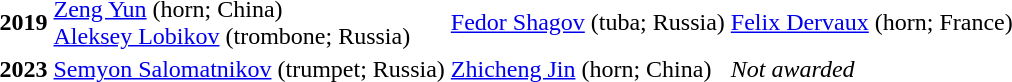<table>
<tr>
<th>2019</th>
<td><a href='#'>Zeng Yun</a> (horn; China)<br><a href='#'>Aleksey Lobikov</a> (trombone; Russia)</td>
<td><a href='#'>Fedor Shagov</a> (tuba; Russia)</td>
<td><a href='#'>Felix Dervaux</a> (horn; France)</td>
</tr>
<tr>
<th>2023</th>
<td><a href='#'>Semyon Salomatnikov</a> (trumpet; Russia)</td>
<td><a href='#'>Zhicheng Jin</a> (horn; China)</td>
<td><em>Not awarded</em></td>
</tr>
<tr>
</tr>
</table>
